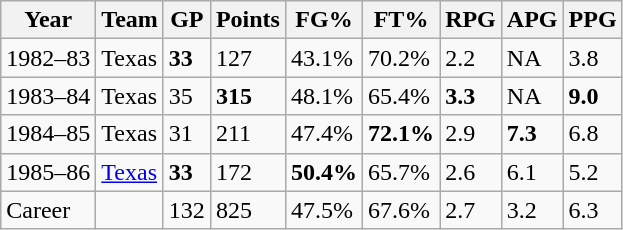<table class="wikitable">
<tr>
<th>Year</th>
<th>Team</th>
<th>GP</th>
<th>Points</th>
<th>FG%</th>
<th>FT%</th>
<th>RPG</th>
<th>APG</th>
<th>PPG</th>
</tr>
<tr>
<td>1982–83</td>
<td>Texas</td>
<td><strong>33</strong></td>
<td>127</td>
<td>43.1%</td>
<td>70.2%</td>
<td>2.2</td>
<td>NA</td>
<td>3.8</td>
</tr>
<tr>
<td>1983–84</td>
<td>Texas</td>
<td>35</td>
<td><strong>315</strong></td>
<td>48.1%</td>
<td>65.4%</td>
<td><strong>3.3</strong></td>
<td>NA</td>
<td><strong>9.0</strong></td>
</tr>
<tr>
<td>1984–85</td>
<td>Texas</td>
<td>31</td>
<td>211</td>
<td>47.4%</td>
<td><strong>72.1%</strong></td>
<td>2.9</td>
<td><strong>7.3</strong></td>
<td>6.8</td>
</tr>
<tr>
<td>1985–86</td>
<td><a href='#'>Texas</a></td>
<td><strong>33</strong></td>
<td>172</td>
<td><strong>50.4%</strong></td>
<td>65.7%</td>
<td>2.6</td>
<td>6.1</td>
<td>5.2</td>
</tr>
<tr>
<td>Career</td>
<td></td>
<td>132</td>
<td>825</td>
<td>47.5%</td>
<td>67.6%</td>
<td>2.7</td>
<td>3.2</td>
<td>6.3</td>
</tr>
</table>
